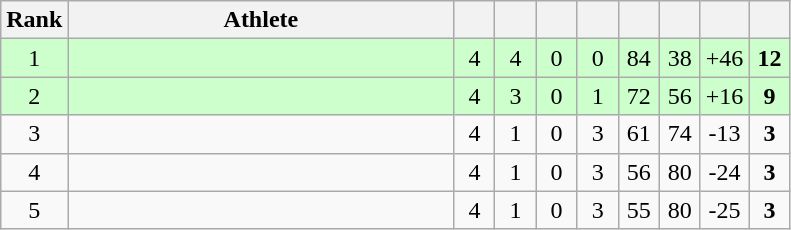<table class=wikitable style="text-align:center">
<tr>
<th width=20>Rank</th>
<th width=250>Athlete</th>
<th width=20></th>
<th width=20></th>
<th width=20></th>
<th width=20></th>
<th width=20></th>
<th width=20></th>
<th width=20></th>
<th width=20></th>
</tr>
<tr bgcolor="#ccffcc">
<td>1</td>
<td align=left></td>
<td>4</td>
<td>4</td>
<td>0</td>
<td>0</td>
<td>84</td>
<td>38</td>
<td>+46</td>
<td><strong>12</strong></td>
</tr>
<tr bgcolor="#ccffcc">
<td>2</td>
<td align=left></td>
<td>4</td>
<td>3</td>
<td>0</td>
<td>1</td>
<td>72</td>
<td>56</td>
<td>+16</td>
<td><strong>9</strong></td>
</tr>
<tr>
<td>3</td>
<td align=left></td>
<td>4</td>
<td>1</td>
<td>0</td>
<td>3</td>
<td>61</td>
<td>74</td>
<td>-13</td>
<td><strong>3</strong></td>
</tr>
<tr>
<td>4</td>
<td align=left></td>
<td>4</td>
<td>1</td>
<td>0</td>
<td>3</td>
<td>56</td>
<td>80</td>
<td>-24</td>
<td><strong>3</strong></td>
</tr>
<tr>
<td>5</td>
<td align=left></td>
<td>4</td>
<td>1</td>
<td>0</td>
<td>3</td>
<td>55</td>
<td>80</td>
<td>-25</td>
<td><strong>3</strong></td>
</tr>
</table>
